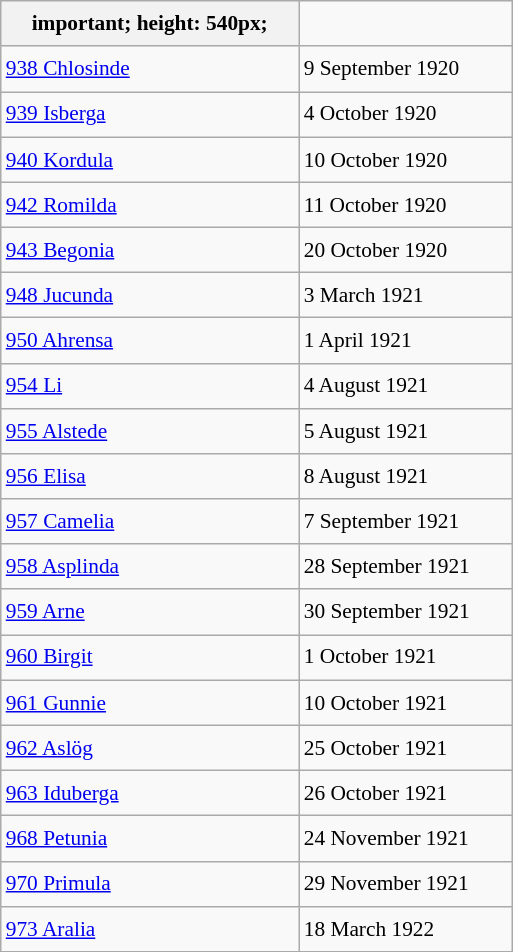<table class="wikitable" style="font-size: 89%; float: left; width: 24em; margin-right: 1em; line-height: 1.65em">
<tr>
<th>important; height: 540px;</th>
</tr>
<tr>
<td><a href='#'>938 Chlosinde</a></td>
<td>9 September 1920</td>
</tr>
<tr>
<td><a href='#'>939 Isberga</a></td>
<td>4 October 1920</td>
</tr>
<tr>
<td><a href='#'>940 Kordula</a></td>
<td>10 October 1920</td>
</tr>
<tr>
<td><a href='#'>942 Romilda</a></td>
<td>11 October 1920</td>
</tr>
<tr>
<td><a href='#'>943 Begonia</a></td>
<td>20 October 1920</td>
</tr>
<tr>
<td><a href='#'>948 Jucunda</a></td>
<td>3 March 1921</td>
</tr>
<tr>
<td><a href='#'>950 Ahrensa</a></td>
<td>1 April 1921</td>
</tr>
<tr>
<td><a href='#'>954 Li</a></td>
<td>4 August 1921</td>
</tr>
<tr>
<td><a href='#'>955 Alstede</a></td>
<td>5 August 1921</td>
</tr>
<tr>
<td><a href='#'>956 Elisa</a></td>
<td>8 August 1921</td>
</tr>
<tr>
<td><a href='#'>957 Camelia</a></td>
<td>7 September 1921</td>
</tr>
<tr>
<td><a href='#'>958 Asplinda</a></td>
<td>28 September 1921</td>
</tr>
<tr>
<td><a href='#'>959 Arne</a></td>
<td>30 September 1921</td>
</tr>
<tr>
<td><a href='#'>960 Birgit</a></td>
<td>1 October 1921</td>
</tr>
<tr>
<td><a href='#'>961 Gunnie</a></td>
<td>10 October 1921</td>
</tr>
<tr>
<td><a href='#'>962 Aslög</a></td>
<td>25 October 1921</td>
</tr>
<tr>
<td><a href='#'>963 Iduberga</a></td>
<td>26 October 1921</td>
</tr>
<tr>
<td><a href='#'>968 Petunia</a></td>
<td>24 November 1921</td>
</tr>
<tr>
<td><a href='#'>970 Primula</a></td>
<td>29 November 1921</td>
</tr>
<tr>
<td><a href='#'>973 Aralia</a></td>
<td>18 March 1922</td>
</tr>
</table>
